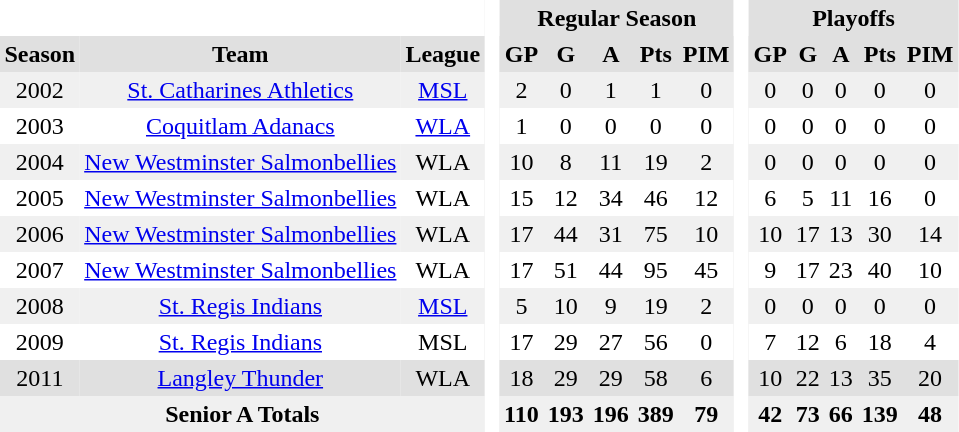<table BORDER="0" CELLPADDING="3" CELLSPACING="0">
<tr ALIGN="center" bgcolor="#e0e0e0">
<th colspan="3" bgcolor="#ffffff"> </th>
<th rowspan="99" bgcolor="#ffffff"> </th>
<th colspan="5">Regular Season</th>
<th rowspan="99" bgcolor="#ffffff"> </th>
<th colspan="5">Playoffs</th>
</tr>
<tr ALIGN="center" bgcolor="#e0e0e0">
<th>Season</th>
<th>Team</th>
<th>League</th>
<th>GP</th>
<th>G</th>
<th>A</th>
<th>Pts</th>
<th>PIM</th>
<th>GP</th>
<th>G</th>
<th>A</th>
<th>Pts</th>
<th>PIM</th>
</tr>
<tr ALIGN="center" bgcolor="#f0f0f0">
<td>2002</td>
<td><a href='#'>St. Catharines Athletics</a></td>
<td><a href='#'>MSL</a></td>
<td>2</td>
<td>0</td>
<td>1</td>
<td>1</td>
<td>0</td>
<td>0</td>
<td>0</td>
<td>0</td>
<td>0</td>
<td>0</td>
</tr>
<tr ALIGN="center">
<td>2003</td>
<td><a href='#'>Coquitlam Adanacs</a></td>
<td><a href='#'>WLA</a></td>
<td>1</td>
<td>0</td>
<td>0</td>
<td>0</td>
<td>0</td>
<td>0</td>
<td>0</td>
<td>0</td>
<td>0</td>
<td>0</td>
</tr>
<tr ALIGN="center" bgcolor="#f0f0f0">
<td>2004</td>
<td><a href='#'>New Westminster Salmonbellies</a></td>
<td>WLA</td>
<td>10</td>
<td>8</td>
<td>11</td>
<td>19</td>
<td>2</td>
<td>0</td>
<td>0</td>
<td>0</td>
<td>0</td>
<td>0</td>
</tr>
<tr ALIGN="center">
<td>2005</td>
<td><a href='#'>New Westminster Salmonbellies</a></td>
<td>WLA</td>
<td>15</td>
<td>12</td>
<td>34</td>
<td>46</td>
<td>12</td>
<td>6</td>
<td>5</td>
<td>11</td>
<td>16</td>
<td>0</td>
</tr>
<tr ALIGN="center" bgcolor="#f0f0f0">
<td>2006</td>
<td><a href='#'>New Westminster Salmonbellies</a></td>
<td>WLA</td>
<td>17</td>
<td>44</td>
<td>31</td>
<td>75</td>
<td>10</td>
<td>10</td>
<td>17</td>
<td>13</td>
<td>30</td>
<td>14</td>
</tr>
<tr ALIGN="center">
<td>2007</td>
<td><a href='#'>New Westminster Salmonbellies</a></td>
<td>WLA</td>
<td>17</td>
<td>51</td>
<td>44</td>
<td>95</td>
<td>45</td>
<td>9</td>
<td>17</td>
<td>23</td>
<td>40</td>
<td>10</td>
</tr>
<tr ALIGN="center" bgcolor="#f0f0f0">
<td>2008</td>
<td><a href='#'>St. Regis Indians</a></td>
<td><a href='#'>MSL</a></td>
<td>5</td>
<td>10</td>
<td>9</td>
<td>19</td>
<td>2</td>
<td>0</td>
<td>0</td>
<td>0</td>
<td>0</td>
<td>0</td>
</tr>
<tr ALIGN="center">
<td>2009</td>
<td><a href='#'>St. Regis Indians</a></td>
<td>MSL</td>
<td>17</td>
<td>29</td>
<td>27</td>
<td>56</td>
<td>0</td>
<td>7</td>
<td>12</td>
<td>6</td>
<td>18</td>
<td>4</td>
</tr>
<tr ALIGN="center" bgcolor="#e0e0e0">
<td>2011</td>
<td><a href='#'>Langley Thunder</a></td>
<td>WLA</td>
<td>18</td>
<td>29</td>
<td>29</td>
<td>58</td>
<td>6</td>
<td>10</td>
<td>22</td>
<td>13</td>
<td>35</td>
<td>20</td>
</tr>
<tr ALIGN="center" bgcolor="#f0f0f0">
<th colspan="3">Senior A Totals</th>
<th>110</th>
<th>193</th>
<th>196</th>
<th>389</th>
<th>79</th>
<th>42</th>
<th>73</th>
<th>66</th>
<th>139</th>
<th>48</th>
</tr>
</table>
